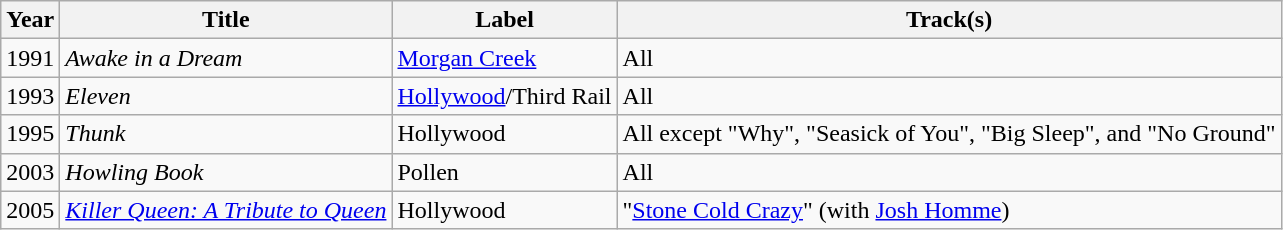<table class="wikitable">
<tr>
<th><strong>Year</strong></th>
<th><strong>Title</strong></th>
<th><strong>Label</strong></th>
<th><strong>Track(s)</strong></th>
</tr>
<tr>
<td>1991</td>
<td><em>Awake in a Dream</em></td>
<td><a href='#'>Morgan Creek</a></td>
<td>All</td>
</tr>
<tr>
<td>1993</td>
<td><em>Eleven</em></td>
<td><a href='#'>Hollywood</a>/Third Rail</td>
<td>All</td>
</tr>
<tr>
<td>1995</td>
<td><em>Thunk</em></td>
<td>Hollywood</td>
<td>All except "Why", "Seasick of You", "Big Sleep", and "No Ground"</td>
</tr>
<tr>
<td>2003</td>
<td><em>Howling Book</em></td>
<td>Pollen</td>
<td>All</td>
</tr>
<tr>
<td>2005</td>
<td><em><a href='#'>Killer Queen: A Tribute to Queen</a></em></td>
<td>Hollywood</td>
<td>"<a href='#'>Stone Cold Crazy</a>" (with <a href='#'>Josh Homme</a>)</td>
</tr>
</table>
